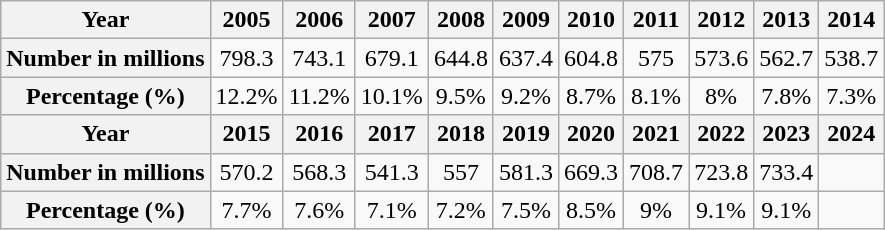<table class="wikitable" style="text-align:center">
<tr>
<th>Year</th>
<th>2005</th>
<th>2006</th>
<th>2007</th>
<th>2008</th>
<th>2009</th>
<th>2010</th>
<th>2011</th>
<th>2012</th>
<th>2013</th>
<th>2014</th>
</tr>
<tr>
<th>Number in millions</th>
<td>798.3</td>
<td>743.1</td>
<td>679.1</td>
<td>644.8</td>
<td>637.4</td>
<td>604.8</td>
<td>575</td>
<td>573.6</td>
<td>562.7</td>
<td>538.7</td>
</tr>
<tr>
<th>Percentage (%)</th>
<td>12.2%</td>
<td>11.2%</td>
<td>10.1%</td>
<td>9.5%</td>
<td>9.2%</td>
<td>8.7%</td>
<td>8.1%</td>
<td>8%</td>
<td>7.8%</td>
<td>7.3%</td>
</tr>
<tr>
<th>Year</th>
<th>2015</th>
<th>2016</th>
<th>2017</th>
<th>2018</th>
<th>2019</th>
<th>2020</th>
<th>2021</th>
<th>2022</th>
<th>2023</th>
<th>2024</th>
</tr>
<tr>
<th>Number in millions</th>
<td>570.2</td>
<td>568.3</td>
<td>541.3</td>
<td>557</td>
<td>581.3</td>
<td>669.3</td>
<td>708.7</td>
<td>723.8</td>
<td>733.4</td>
<td></td>
</tr>
<tr>
<th>Percentage (%)</th>
<td>7.7%</td>
<td>7.6%</td>
<td>7.1%</td>
<td>7.2%</td>
<td>7.5%</td>
<td>8.5%</td>
<td>9%</td>
<td>9.1%</td>
<td>9.1%</td>
<td></td>
</tr>
</table>
